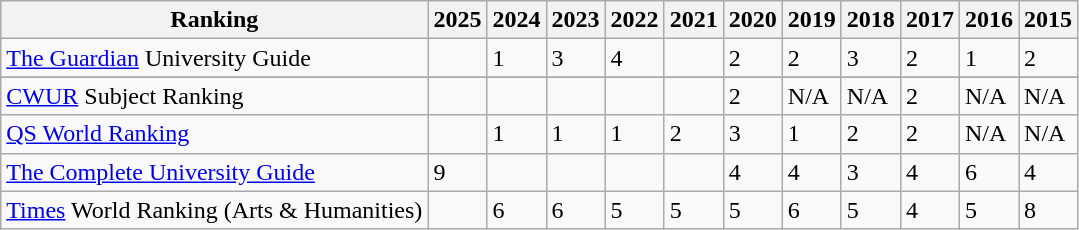<table class="wikitable sortable">
<tr>
<th>Ranking</th>
<th>2025</th>
<th>2024</th>
<th>2023</th>
<th>2022</th>
<th>2021</th>
<th>2020</th>
<th>2019</th>
<th>2018</th>
<th>2017</th>
<th>2016</th>
<th>2015</th>
</tr>
<tr>
<td><a href='#'>The Guardian</a> University Guide</td>
<td></td>
<td>1</td>
<td>3</td>
<td>4</td>
<td></td>
<td>2</td>
<td>2</td>
<td>3</td>
<td>2</td>
<td>1</td>
<td>2</td>
</tr>
<tr>
</tr>
<tr>
<td><a href='#'>CWUR</a> Subject Ranking</td>
<td></td>
<td></td>
<td></td>
<td></td>
<td></td>
<td>2</td>
<td>N/A</td>
<td>N/A</td>
<td>2</td>
<td>N/A</td>
<td>N/A</td>
</tr>
<tr>
<td><a href='#'>QS World Ranking</a></td>
<td></td>
<td>1</td>
<td>1</td>
<td>1</td>
<td>2</td>
<td>3</td>
<td>1</td>
<td>2</td>
<td>2</td>
<td>N/A</td>
<td>N/A</td>
</tr>
<tr>
<td><a href='#'>The Complete University Guide</a></td>
<td>9</td>
<td></td>
<td></td>
<td></td>
<td></td>
<td>4</td>
<td>4</td>
<td>3</td>
<td>4</td>
<td>6</td>
<td>4</td>
</tr>
<tr>
<td><a href='#'>Times</a> World Ranking (Arts & Humanities)</td>
<td></td>
<td>6</td>
<td>6</td>
<td>5</td>
<td>5</td>
<td>5</td>
<td>6</td>
<td>5</td>
<td>4</td>
<td>5</td>
<td>8</td>
</tr>
</table>
